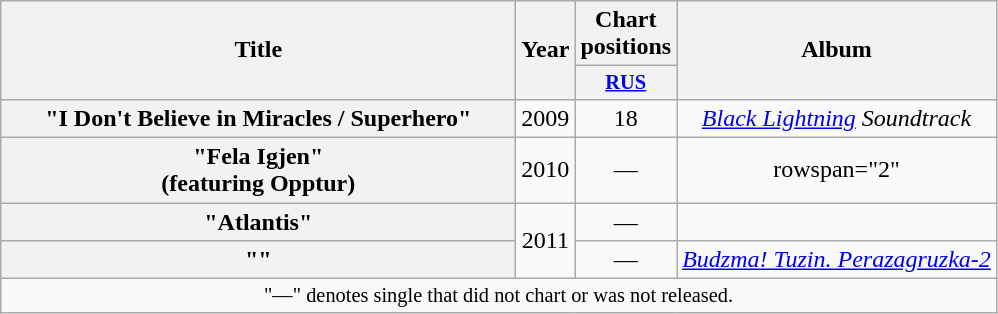<table class="wikitable plainrowheaders" style="text-align:center;">
<tr>
<th scope="col" rowspan="2" style="width:21em;">Title</th>
<th scope="col" rowspan="2" style="width:1em;">Year</th>
<th scope="col">Chart positions</th>
<th scope="col" rowspan="2">Album</th>
</tr>
<tr>
<th scope="col" style="width:3em;font-size:85%;"><a href='#'>RUS</a></th>
</tr>
<tr>
<th scope="row">"I Don't Believe in Miracles / Superhero"</th>
<td>2009</td>
<td>18</td>
<td><em><a href='#'>Black Lightning</a> Soundtrack</em></td>
</tr>
<tr>
<th scope="row">"Fela Igjen"<br><span>(featuring Opptur)</span></th>
<td>2010</td>
<td>—</td>
<td>rowspan="2" </td>
</tr>
<tr>
<th scope="row">"Atlantis"</th>
<td rowspan="2">2011</td>
<td>—</td>
</tr>
<tr>
<th scope="row">""</th>
<td>—</td>
<td><em><a href='#'>Budzma! Tuzin. Perazagruzka-2</a></em></td>
</tr>
<tr>
<td colspan="14" style="font-size:85%">"—" denotes single that did not chart or was not released.</td>
</tr>
</table>
